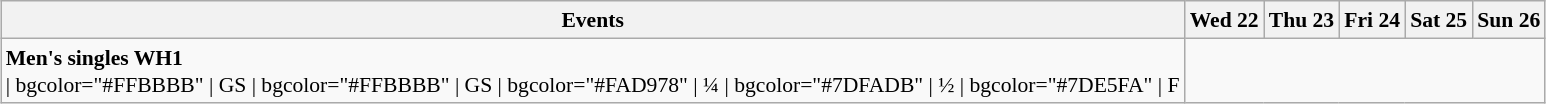<table class="wikitable" style="margin:0.5em auto; font-size:90%; line-height:1.25em; text-align:center">
<tr>
<th>Events</th>
<th>Wed 22</th>
<th>Thu 23</th>
<th>Fri 24</th>
<th>Sat 25</th>
<th>Sun 26</th>
</tr>
<tr>
<td align="left"><strong>Men's singles WH1</strong><br>| bgcolor="#FFBBBB" | GS
| bgcolor="#FFBBBB" | GS
| bgcolor="#FAD978" | ¼
| bgcolor="#7DFADB" | ½
| bgcolor="#7DE5FA" | F</td>
</tr>
</table>
